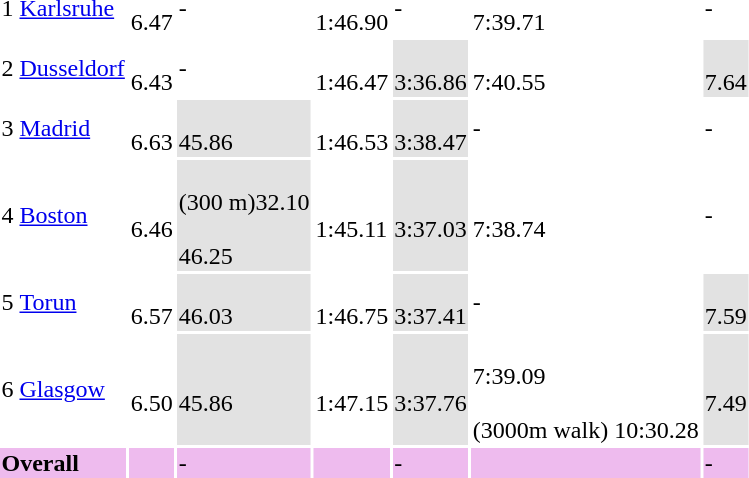<table>
<tr>
<td>1</td>
<td align=left><a href='#'>Karlsruhe</a></td>
<td>  <br>6.47</td>
<td>  -</td>
<td> <br>1:46.90</td>
<td> -</td>
<td> <br> 7:39.71</td>
<td> -</td>
</tr>
<tr>
<td>2</td>
<td align=left><a href='#'>Dusseldorf</a></td>
<td> <br>6.43</td>
<td>  -</td>
<td> <br>1:46.47</td>
<td bgcolor=#e2e2e2> <br>3:36.86</td>
<td> <br>7:40.55</td>
<td bgcolor=#e2e2e2> <br>7.64</td>
</tr>
<tr>
<td>3</td>
<td align=left><a href='#'>Madrid</a></td>
<td>  <br>6.63</td>
<td bgcolor=#e2e2e2>  <br>45.86</td>
<td> <br>1:46.53</td>
<td bgcolor=#e2e2e2> <br>3:38.47</td>
<td> -</td>
<td> -</td>
</tr>
<tr>
<td>4</td>
<td align=left><a href='#'>Boston</a></td>
<td>  <br>6.46</td>
<td bgcolor=#e2e2e2>  <br>(300 m)32.10<br><br>46.25</td>
<td> <br>1:45.11</td>
<td bgcolor=#e2e2e2> <br>3:37.03</td>
<td> <br>7:38.74</td>
<td> -</td>
</tr>
<tr>
<td>5</td>
<td align=left><a href='#'>Torun</a></td>
<td>  <br>6.57</td>
<td bgcolor=#e2e2e2>  <br>46.03</td>
<td> <br>1:46.75</td>
<td bgcolor=#e2e2e2> <br>3:37.41</td>
<td> -</td>
<td bgcolor=#e2e2e2> <br>7.59</td>
</tr>
<tr>
<td>6</td>
<td align=left><a href='#'>Glasgow</a></td>
<td>  <br>6.50</td>
<td bgcolor=#e2e2e2>  <br>45.86</td>
<td>  <br>1:47.15</td>
<td bgcolor=#e2e2e2>  <br>3:37.76</td>
<td>  <br>7:39.09<br><br>(3000m walk) 10:30.28</td>
<td bgcolor=#e2e2e2>  <br>7.49</td>
</tr>
<tr bgcolor=#eebbee>
<td colspan="2"><strong>Overall</strong></td>
<td>  <strong></strong></td>
<td>  -</td>
<td> <strong></strong></td>
<td> -</td>
<td> <strong></strong></td>
<td> -</td>
</tr>
</table>
